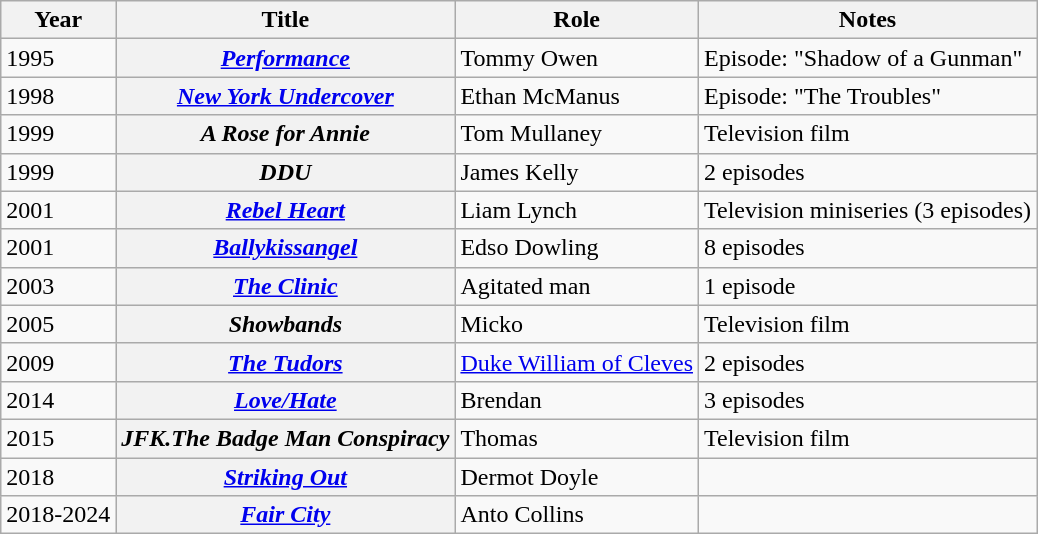<table class="wikitable plainrowheaders sortable">
<tr>
<th scope="col">Year</th>
<th scope="col">Title</th>
<th scope="col">Role</th>
<th class="unsortable">Notes</th>
</tr>
<tr>
<td>1995</td>
<th scope="row"><em><a href='#'>Performance</a></em></th>
<td>Tommy Owen</td>
<td>Episode: "Shadow of a Gunman"</td>
</tr>
<tr>
<td>1998</td>
<th scope="row"><em><a href='#'>New York Undercover</a></em></th>
<td>Ethan McManus</td>
<td>Episode: "The Troubles"</td>
</tr>
<tr>
<td>1999</td>
<th scope="row"><em>A Rose for Annie</em></th>
<td>Tom Mullaney</td>
<td>Television film</td>
</tr>
<tr>
<td>1999</td>
<th scope="row"><em>DDU</em></th>
<td>James Kelly</td>
<td>2 episodes</td>
</tr>
<tr>
<td>2001</td>
<th scope="row"><em><a href='#'>Rebel Heart</a></em></th>
<td>Liam Lynch</td>
<td>Television miniseries (3 episodes)</td>
</tr>
<tr>
<td>2001</td>
<th scope="row"><em><a href='#'>Ballykissangel</a></em></th>
<td>Edso Dowling</td>
<td>8 episodes</td>
</tr>
<tr>
<td>2003</td>
<th scope="row"><em><a href='#'>The Clinic</a></em></th>
<td>Agitated man</td>
<td>1 episode</td>
</tr>
<tr>
<td>2005</td>
<th scope="row"><em>Showbands</em></th>
<td>Micko</td>
<td>Television film</td>
</tr>
<tr>
<td>2009</td>
<th scope="row"><em><a href='#'>The Tudors</a></em></th>
<td><a href='#'>Duke William of Cleves</a></td>
<td>2 episodes</td>
</tr>
<tr>
<td>2014</td>
<th scope="row"><em><a href='#'>Love/Hate</a></em></th>
<td>Brendan</td>
<td>3 episodes</td>
</tr>
<tr>
<td>2015</td>
<th scope="row"><em>JFK.The Badge Man Conspiracy</em></th>
<td>Thomas</td>
<td>Television film</td>
</tr>
<tr>
<td>2018</td>
<th scope="row"><em><a href='#'>Striking Out</a></em></th>
<td>Dermot Doyle</td>
<td></td>
</tr>
<tr>
<td>2018-2024</td>
<th scope="row"><em><a href='#'>Fair City</a></em></th>
<td>Anto Collins</td>
<td></td>
</tr>
</table>
